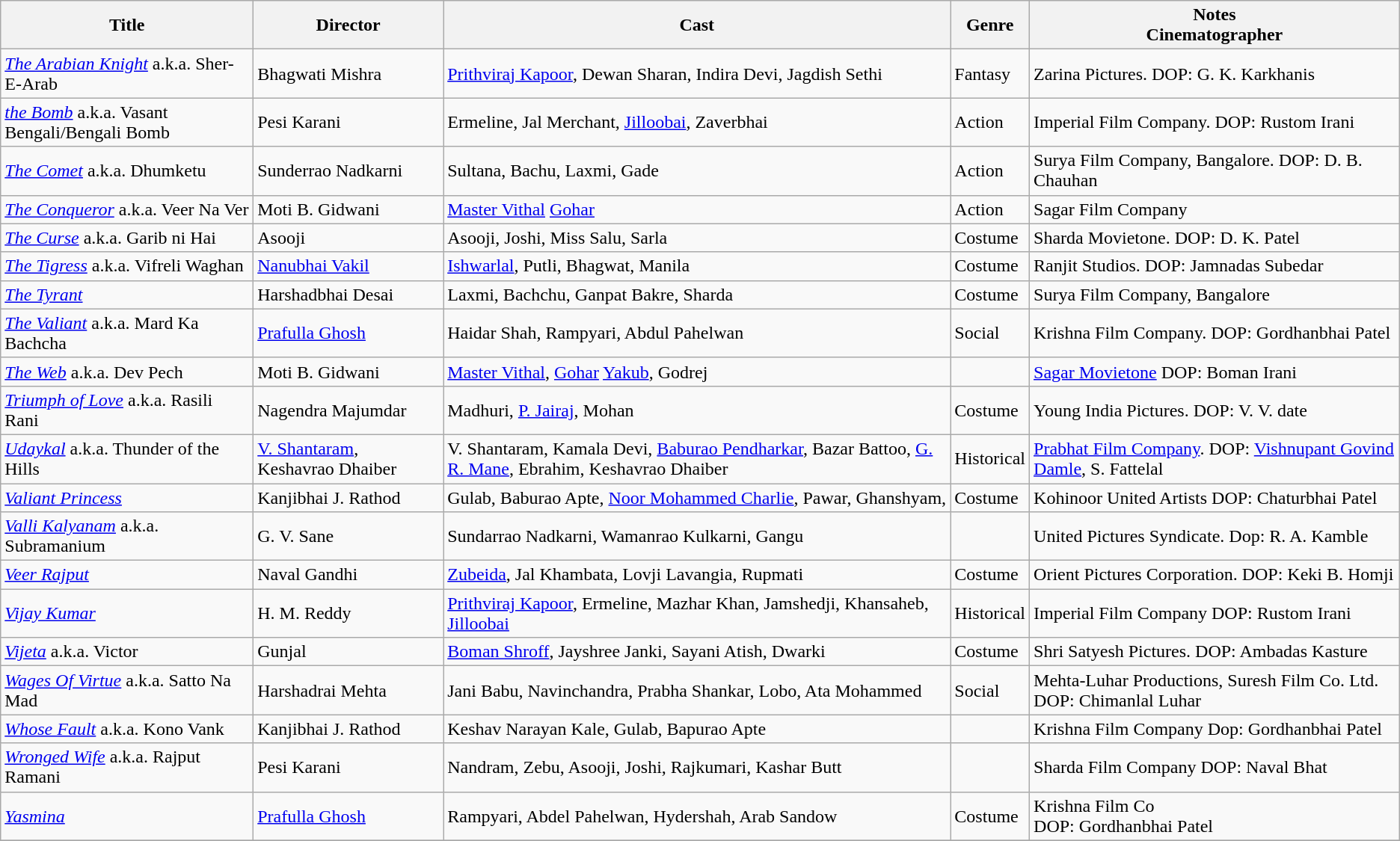<table class="wikitable">
<tr>
<th>Title</th>
<th>Director</th>
<th>Cast</th>
<th>Genre</th>
<th>Notes<br>Cinematographer</th>
</tr>
<tr>
<td><em><a href='#'>The Arabian Knight</a></em> a.k.a. Sher-E-Arab</td>
<td>Bhagwati Mishra</td>
<td><a href='#'>Prithviraj Kapoor</a>, Dewan Sharan, Indira Devi, Jagdish Sethi</td>
<td>Fantasy</td>
<td>Zarina Pictures. DOP: G. K. Karkhanis</td>
</tr>
<tr>
<td><em><a href='#'>the Bomb</a></em> a.k.a. Vasant Bengali/Bengali Bomb</td>
<td>Pesi Karani</td>
<td>Ermeline, Jal Merchant, <a href='#'>Jilloobai</a>, Zaverbhai</td>
<td>Action</td>
<td>Imperial Film Company. DOP: Rustom Irani</td>
</tr>
<tr>
<td><em><a href='#'>The Comet</a></em> a.k.a. Dhumketu</td>
<td>Sunderrao Nadkarni</td>
<td>Sultana, Bachu,  Laxmi, Gade</td>
<td>Action</td>
<td>Surya Film Company, Bangalore. DOP: D. B. Chauhan</td>
</tr>
<tr>
<td><em><a href='#'>The Conqueror</a></em> a.k.a. Veer Na Ver</td>
<td>Moti B. Gidwani</td>
<td><a href='#'>Master Vithal</a> <a href='#'>Gohar</a></td>
<td>Action</td>
<td>Sagar Film Company</td>
</tr>
<tr>
<td><em><a href='#'>The Curse</a></em> a.k.a. Garib ni Hai</td>
<td>Asooji</td>
<td>Asooji, Joshi, Miss Salu, Sarla</td>
<td>Costume</td>
<td>Sharda Movietone. DOP: D. K. Patel</td>
</tr>
<tr>
<td><em><a href='#'>The Tigress</a></em> a.k.a. Vifreli Waghan</td>
<td><a href='#'>Nanubhai Vakil</a></td>
<td><a href='#'>Ishwarlal</a>, Putli, Bhagwat, Manila</td>
<td>Costume</td>
<td>Ranjit Studios. DOP: Jamnadas Subedar</td>
</tr>
<tr>
<td><em><a href='#'>The Tyrant</a></em></td>
<td>Harshadbhai Desai</td>
<td>Laxmi, Bachchu, Ganpat Bakre, Sharda</td>
<td>Costume</td>
<td>Surya Film Company, Bangalore</td>
</tr>
<tr>
<td><em><a href='#'>The Valiant</a></em> a.k.a. Mard Ka Bachcha</td>
<td><a href='#'>Prafulla Ghosh</a></td>
<td>Haidar Shah, Rampyari, Abdul Pahelwan</td>
<td>Social</td>
<td>Krishna Film Company. DOP: Gordhanbhai Patel</td>
</tr>
<tr>
<td><em><a href='#'>The Web</a></em> a.k.a. Dev Pech</td>
<td>Moti B. Gidwani</td>
<td><a href='#'>Master Vithal</a>, <a href='#'>Gohar</a>  <a href='#'>Yakub</a>, Godrej</td>
<td></td>
<td><a href='#'>Sagar Movietone</a> DOP: Boman Irani</td>
</tr>
<tr>
<td><em><a href='#'>Triumph of Love</a></em> a.k.a. Rasili Rani</td>
<td>Nagendra Majumdar</td>
<td>Madhuri, <a href='#'>P. Jairaj</a>, Mohan</td>
<td>Costume</td>
<td>Young India Pictures. DOP: V. V. date</td>
</tr>
<tr>
<td><em><a href='#'>Udaykal</a></em> a.k.a. Thunder of the Hills</td>
<td><a href='#'>V. Shantaram</a>, Keshavrao Dhaiber</td>
<td>V. Shantaram, Kamala Devi, <a href='#'>Baburao Pendharkar</a>, Bazar Battoo, <a href='#'>G. R. Mane</a>, Ebrahim, Keshavrao Dhaiber</td>
<td>Historical</td>
<td><a href='#'>Prabhat Film Company</a>. DOP: <a href='#'>Vishnupant Govind Damle</a>, S. Fattelal</td>
</tr>
<tr>
<td><em><a href='#'>Valiant Princess</a></em></td>
<td>Kanjibhai J. Rathod</td>
<td>Gulab, Baburao Apte, <a href='#'>Noor Mohammed Charlie</a>, Pawar, Ghanshyam,</td>
<td>Costume</td>
<td>Kohinoor United Artists  DOP: Chaturbhai Patel</td>
</tr>
<tr>
<td><em><a href='#'>Valli Kalyanam</a></em> a.k.a. Subramanium</td>
<td>G. V. Sane</td>
<td>Sundarrao Nadkarni, Wamanrao Kulkarni, Gangu</td>
<td></td>
<td>United Pictures Syndicate.  Dop: R. A. Kamble</td>
</tr>
<tr>
<td><em><a href='#'>Veer Rajput</a></em></td>
<td>Naval Gandhi</td>
<td><a href='#'>Zubeida</a>, Jal Khambata, Lovji Lavangia, Rupmati</td>
<td>Costume</td>
<td>Orient Pictures Corporation. DOP: Keki B. Homji</td>
</tr>
<tr>
<td><em><a href='#'>Vijay Kumar</a></em></td>
<td>H. M. Reddy</td>
<td><a href='#'>Prithviraj Kapoor</a>, Ermeline, Mazhar Khan, Jamshedji,  Khansaheb, <a href='#'>Jilloobai</a></td>
<td>Historical</td>
<td>Imperial Film Company DOP: Rustom Irani</td>
</tr>
<tr>
<td><em><a href='#'>Vijeta</a></em> a.k.a. Victor</td>
<td>Gunjal</td>
<td><a href='#'>Boman Shroff</a>, Jayshree Janki, Sayani Atish, Dwarki</td>
<td>Costume</td>
<td>Shri Satyesh Pictures. DOP: Ambadas Kasture</td>
</tr>
<tr>
<td><em><a href='#'>Wages Of Virtue</a></em> a.k.a. Satto Na Mad</td>
<td>Harshadrai Mehta</td>
<td>Jani Babu, Navinchandra, Prabha Shankar, Lobo, Ata Mohammed</td>
<td>Social</td>
<td>Mehta-Luhar Productions, Suresh Film Co. Ltd. DOP: Chimanlal Luhar</td>
</tr>
<tr>
<td><em><a href='#'>Whose Fault</a></em> a.k.a. Kono Vank</td>
<td>Kanjibhai J. Rathod</td>
<td>Keshav Narayan Kale, Gulab, Bapurao Apte</td>
<td></td>
<td>Krishna Film Company  Dop: Gordhanbhai Patel</td>
</tr>
<tr>
<td><em><a href='#'>Wronged Wife</a></em> a.k.a. Rajput Ramani</td>
<td>Pesi Karani</td>
<td>Nandram, Zebu, Asooji, Joshi, Rajkumari, Kashar Butt</td>
<td></td>
<td>Sharda Film Company DOP: Naval Bhat</td>
</tr>
<tr>
<td><em><a href='#'>Yasmina</a></em></td>
<td><a href='#'>Prafulla Ghosh</a></td>
<td>Rampyari, Abdel Pahelwan, Hydershah, Arab Sandow</td>
<td>Costume</td>
<td>Krishna Film Co<br>DOP: Gordhanbhai Patel</td>
</tr>
<tr>
</tr>
</table>
